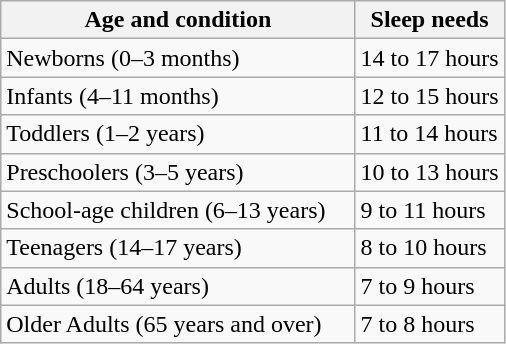<table class="wikitable sortable">
<tr>
<th>Age and condition</th>
<th>Sleep needs</th>
</tr>
<tr>
<td>Newborns (0–3 months)</td>
<td>14 to 17 hours</td>
</tr>
<tr>
<td>Infants (4–11 months)</td>
<td>12 to 15 hours</td>
</tr>
<tr>
<td>Toddlers (1–2 years)</td>
<td>11 to 14 hours</td>
</tr>
<tr>
<td>Preschoolers (3–5 years)</td>
<td>10 to 13 hours</td>
</tr>
<tr>
<td>School-age children (6–13 years)    </td>
<td>9 to 11 hours</td>
</tr>
<tr>
<td>Teenagers (14–17 years)</td>
<td>8 to 10 hours</td>
</tr>
<tr>
<td>Adults (18–64 years)</td>
<td>7 to 9 hours</td>
</tr>
<tr>
<td>Older Adults (65 years and over)</td>
<td>7 to 8 hours</td>
</tr>
</table>
